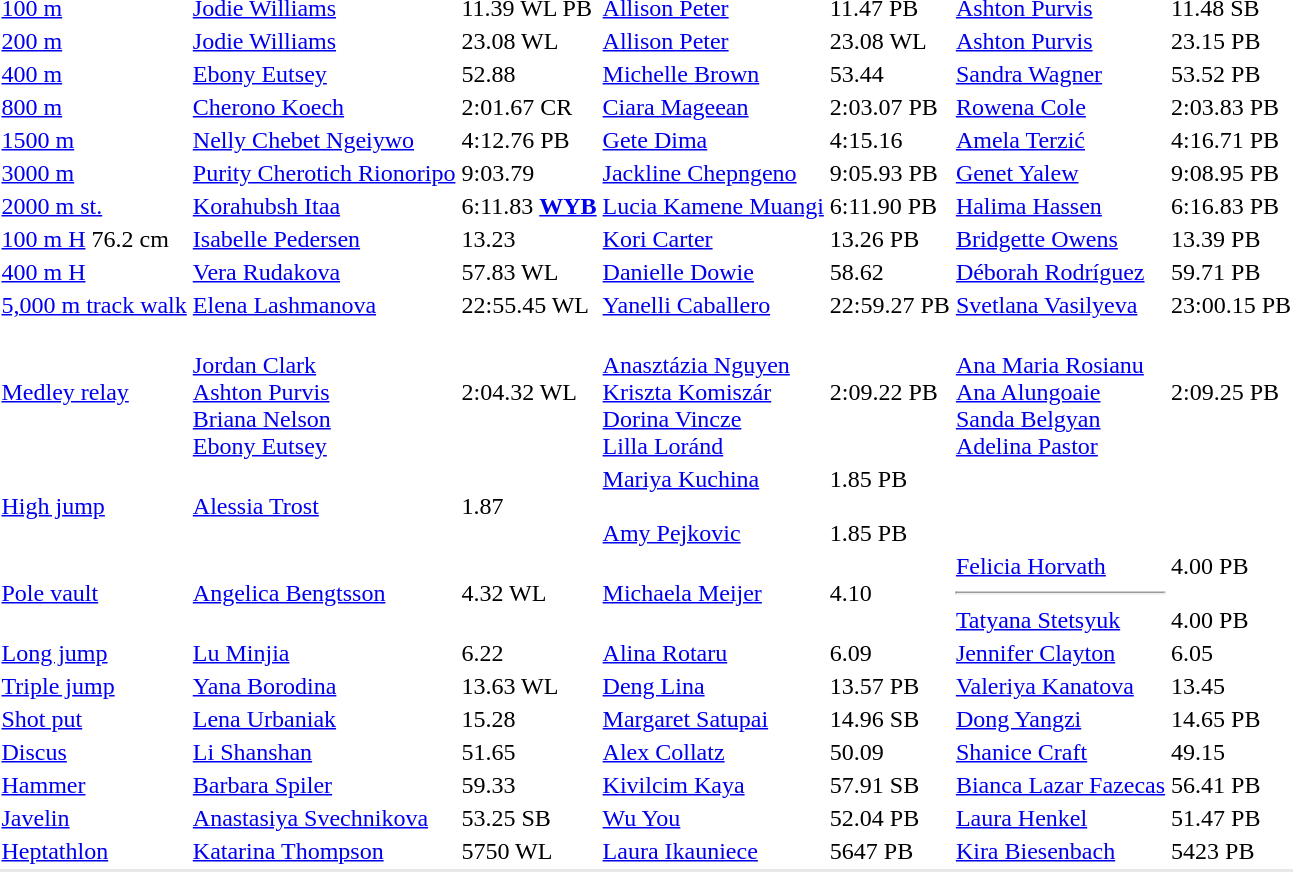<table>
<tr>
<td><a href='#'>100 m</a></td>
<td><a href='#'>Jodie Williams</a> <br></td>
<td>11.39 WL PB</td>
<td><a href='#'>Allison Peter</a><br></td>
<td>11.47 PB</td>
<td><a href='#'>Ashton Purvis</a><br></td>
<td>11.48 SB</td>
</tr>
<tr>
<td><a href='#'>200 m</a></td>
<td><a href='#'>Jodie Williams</a><br></td>
<td>23.08 WL</td>
<td><a href='#'>Allison Peter</a><br></td>
<td>23.08 WL</td>
<td><a href='#'>Ashton Purvis</a><br></td>
<td>23.15 PB</td>
</tr>
<tr>
<td><a href='#'>400 m</a></td>
<td><a href='#'>Ebony Eutsey</a><br></td>
<td>52.88</td>
<td><a href='#'>Michelle Brown</a><br></td>
<td>53.44</td>
<td><a href='#'>Sandra Wagner</a><br></td>
<td>53.52 PB</td>
</tr>
<tr>
<td><a href='#'>800 m</a></td>
<td><a href='#'>Cherono Koech</a><br></td>
<td>2:01.67 CR</td>
<td><a href='#'>Ciara Mageean</a><br></td>
<td>2:03.07 PB</td>
<td><a href='#'>Rowena Cole</a><br></td>
<td>2:03.83 PB</td>
</tr>
<tr>
<td><a href='#'>1500 m</a></td>
<td><a href='#'>Nelly Chebet Ngeiywo</a><br></td>
<td>4:12.76 PB</td>
<td><a href='#'>Gete Dima</a><br></td>
<td>4:15.16</td>
<td><a href='#'>Amela Terzić</a><br></td>
<td>4:16.71 PB</td>
</tr>
<tr>
<td><a href='#'>3000 m</a></td>
<td><a href='#'>Purity Cherotich Rionoripo</a><br></td>
<td>9:03.79</td>
<td><a href='#'>Jackline Chepngeno</a><br></td>
<td>9:05.93 PB</td>
<td><a href='#'>Genet Yalew</a><br></td>
<td>9:08.95 PB</td>
</tr>
<tr>
<td><a href='#'>2000 m st.</a></td>
<td><a href='#'>Korahubsh Itaa</a><br></td>
<td>6:11.83 <strong><a href='#'>WYB</a></strong></td>
<td><a href='#'>Lucia Kamene Muangi</a><br></td>
<td>6:11.90 PB</td>
<td><a href='#'>Halima Hassen</a><br></td>
<td>6:16.83 PB</td>
</tr>
<tr>
<td><a href='#'>100 m H</a> 76.2 cm</td>
<td><a href='#'>Isabelle Pedersen</a><br></td>
<td>13.23</td>
<td><a href='#'>Kori Carter</a><br></td>
<td>13.26 PB</td>
<td><a href='#'>Bridgette Owens</a><br></td>
<td>13.39 PB</td>
</tr>
<tr>
<td><a href='#'>400 m H</a></td>
<td><a href='#'>Vera Rudakova</a><br></td>
<td>57.83 WL</td>
<td><a href='#'>Danielle Dowie</a><br></td>
<td>58.62</td>
<td><a href='#'>Déborah Rodríguez</a><br></td>
<td>59.71 PB</td>
</tr>
<tr>
<td><a href='#'>5,000 m track walk</a></td>
<td><a href='#'>Elena Lashmanova</a><br></td>
<td>22:55.45 WL</td>
<td><a href='#'>Yanelli Caballero</a><br></td>
<td>22:59.27 PB</td>
<td><a href='#'>Svetlana Vasilyeva</a><br></td>
<td>23:00.15 PB</td>
</tr>
<tr>
<td><a href='#'>Medley relay</a></td>
<td><br><a href='#'>Jordan Clark</a><br><a href='#'>Ashton Purvis</a><br><a href='#'>Briana Nelson</a><br><a href='#'>Ebony Eutsey</a></td>
<td>2:04.32 WL</td>
<td><br><a href='#'>Anasztázia Nguyen</a><br><a href='#'>Kriszta Komiszár</a><br><a href='#'>Dorina Vincze</a><br><a href='#'>Lilla Loránd</a></td>
<td>2:09.22 PB</td>
<td><br><a href='#'>Ana Maria Rosianu</a><br><a href='#'>Ana Alungoaie</a><br><a href='#'>Sanda Belgyan</a><br><a href='#'>Adelina Pastor</a></td>
<td>2:09.25 PB</td>
</tr>
<tr>
<td><a href='#'>High jump</a></td>
<td><a href='#'>Alessia Trost</a><br></td>
<td>1.87</td>
<td><a href='#'>Mariya Kuchina</a><br><br><a href='#'>Amy Pejkovic</a><br></td>
<td>1.85 PB <br>   <br> 1.85 PB</td>
<td></td>
</tr>
<tr>
<td><a href='#'>Pole vault</a></td>
<td><a href='#'>Angelica Bengtsson</a><br></td>
<td>4.32 WL</td>
<td><a href='#'>Michaela Meijer</a><br></td>
<td>4.10</td>
<td><a href='#'>Felicia Horvath</a><br><hr><a href='#'>Tatyana Stetsyuk</a><br></td>
<td>4.00 PB<br><br>4.00 PB</td>
</tr>
<tr>
<td><a href='#'>Long jump</a></td>
<td><a href='#'>Lu Minjia</a><br></td>
<td>6.22</td>
<td><a href='#'>Alina Rotaru</a><br></td>
<td>6.09</td>
<td><a href='#'>Jennifer Clayton</a><br></td>
<td>6.05</td>
</tr>
<tr>
<td><a href='#'>Triple jump</a></td>
<td><a href='#'>Yana Borodina</a><br></td>
<td>13.63 WL</td>
<td><a href='#'>Deng Lina</a><br></td>
<td>13.57 PB</td>
<td><a href='#'>Valeriya Kanatova</a><br></td>
<td>13.45</td>
</tr>
<tr>
<td><a href='#'>Shot put</a></td>
<td><a href='#'>Lena Urbaniak</a><br></td>
<td>15.28</td>
<td><a href='#'>Margaret Satupai</a><br></td>
<td>14.96 SB</td>
<td><a href='#'>Dong Yangzi</a><br></td>
<td>14.65  PB</td>
</tr>
<tr>
<td><a href='#'>Discus</a></td>
<td><a href='#'>Li Shanshan</a><br></td>
<td>51.65</td>
<td><a href='#'>Alex Collatz</a><br></td>
<td>50.09</td>
<td><a href='#'>Shanice Craft</a><br></td>
<td>49.15</td>
</tr>
<tr>
<td><a href='#'>Hammer</a></td>
<td><a href='#'>Barbara Spiler</a><br></td>
<td>59.33</td>
<td><a href='#'>Kivilcim Kaya</a><br></td>
<td>57.91 SB</td>
<td><a href='#'>Bianca Lazar Fazecas</a><br></td>
<td>56.41 PB</td>
</tr>
<tr>
<td><a href='#'>Javelin</a></td>
<td><a href='#'>Anastasiya Svechnikova</a><br></td>
<td>53.25 SB</td>
<td><a href='#'>Wu You</a><br></td>
<td>52.04 PB</td>
<td><a href='#'>Laura Henkel</a><br></td>
<td>51.47 PB</td>
</tr>
<tr>
<td><a href='#'>Heptathlon</a></td>
<td><a href='#'>Katarina Thompson</a><br></td>
<td>5750 WL</td>
<td><a href='#'>Laura Ikauniece</a><br></td>
<td>5647 PB</td>
<td><a href='#'>Kira Biesenbach</a><br></td>
<td>5423 PB</td>
</tr>
<tr bgcolor= e8e8e8>
<td colspan=7></td>
</tr>
</table>
